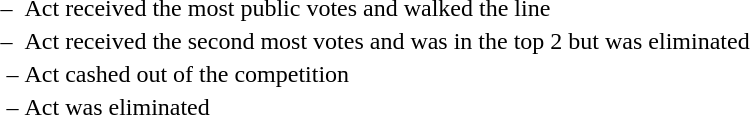<table>
<tr>
<td> –</td>
<td>Act received the most public votes and walked the line</td>
</tr>
<tr>
<td> –</td>
<td>Act received the second most votes and was in the top 2 but was eliminated</td>
</tr>
<tr>
<td> –</td>
<td>Act cashed out of the competition</td>
</tr>
<tr>
<td> –</td>
<td>Act was eliminated</td>
</tr>
<tr>
</tr>
</table>
